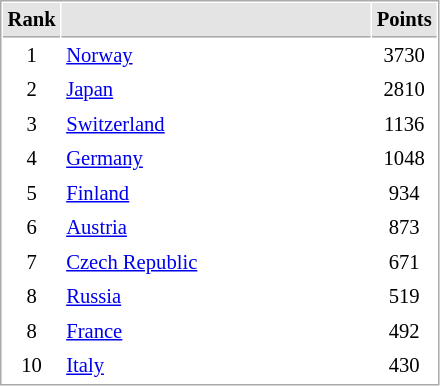<table cellspacing="1" cellpadding="3" style="border:1px solid #AAAAAA;font-size:86%">
<tr bgcolor="#E4E4E4">
<th style="border-bottom:1px solid #AAAAAA" width=10>Rank</th>
<th style="border-bottom:1px solid #AAAAAA" width=200></th>
<th style="border-bottom:1px solid #AAAAAA" width=20>Points</th>
</tr>
<tr align="center">
<td>1</td>
<td align="left"> <a href='#'>Norway</a></td>
<td>3730</td>
</tr>
<tr align="center">
<td>2</td>
<td align="left"> <a href='#'>Japan</a></td>
<td>2810</td>
</tr>
<tr align="center">
<td>3</td>
<td align="left"> <a href='#'>Switzerland</a></td>
<td>1136</td>
</tr>
<tr align="center">
<td>4</td>
<td align="left"> <a href='#'>Germany</a></td>
<td>1048</td>
</tr>
<tr align="center">
<td>5</td>
<td align="left"> <a href='#'>Finland</a></td>
<td>934</td>
</tr>
<tr align="center">
<td>6</td>
<td align="left"> <a href='#'>Austria</a></td>
<td>873</td>
</tr>
<tr align="center">
<td>7</td>
<td align="left"> <a href='#'>Czech Republic</a></td>
<td>671</td>
</tr>
<tr align="center">
<td>8</td>
<td align="left"> <a href='#'>Russia</a></td>
<td>519</td>
</tr>
<tr align="center">
<td>8</td>
<td align="left"> <a href='#'>France</a></td>
<td>492</td>
</tr>
<tr align="center">
<td>10</td>
<td align="left"> <a href='#'>Italy</a></td>
<td>430</td>
</tr>
</table>
